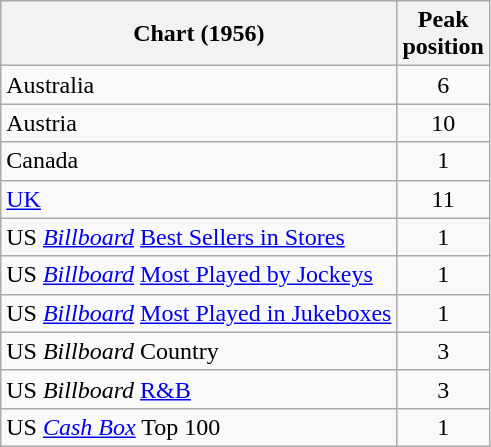<table class="wikitable sortable">
<tr>
<th scope="col">Chart (1956)</th>
<th scope="col">Peak<br>position</th>
</tr>
<tr>
<td>Australia</td>
<td style="text-align:center;">6</td>
</tr>
<tr>
<td>Austria</td>
<td style="text-align:center;">10</td>
</tr>
<tr>
<td>Canada</td>
<td style="text-align:center;">1</td>
</tr>
<tr>
<td><a href='#'>UK</a></td>
<td style="text-align:center;">11</td>
</tr>
<tr>
<td>US <em><a href='#'>Billboard</a></em> <a href='#'>Best Sellers in Stores</a></td>
<td style="text-align:center;">1</td>
</tr>
<tr>
<td>US <em><a href='#'>Billboard</a></em> <a href='#'>Most Played by Jockeys</a></td>
<td style="text-align:center;">1</td>
</tr>
<tr>
<td>US <em><a href='#'>Billboard</a></em> <a href='#'>Most Played in Jukeboxes</a></td>
<td style="text-align:center;">1</td>
</tr>
<tr>
<td>US <em>Billboard</em> Country</td>
<td style="text-align:center;">3</td>
</tr>
<tr>
<td>US <em>Billboard</em> <a href='#'>R&B</a></td>
<td style="text-align:center;">3</td>
</tr>
<tr>
<td>US <a href='#'><em>Cash Box</em></a> Top 100</td>
<td align="center">1</td>
</tr>
</table>
